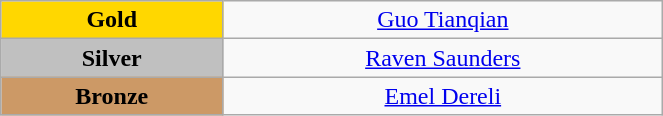<table class="wikitable" style="text-align:center; " width="35%">
<tr>
<td bgcolor="gold"><strong>Gold</strong></td>
<td><a href='#'>Guo Tianqian</a><br>  <small><em></em></small></td>
</tr>
<tr>
<td bgcolor="silver"><strong>Silver</strong></td>
<td><a href='#'>Raven Saunders</a><br>  <small><em></em></small></td>
</tr>
<tr>
<td bgcolor="CC9966"><strong>Bronze</strong></td>
<td><a href='#'>Emel Dereli</a><br>  <small><em></em></small></td>
</tr>
</table>
